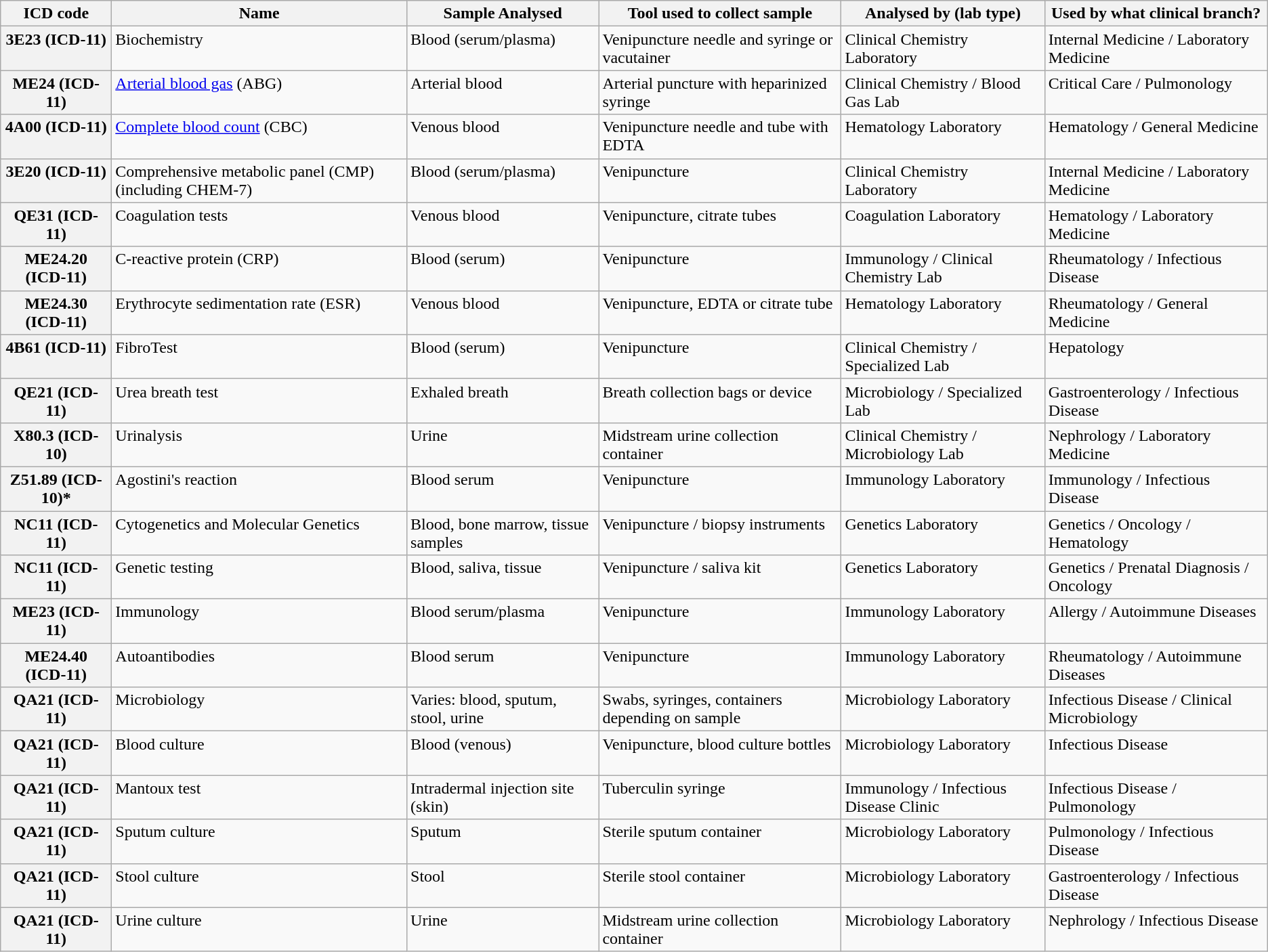<table class="wikitable sortable static-row-numbers sticky-header sort-under mw-datatable plainrowheaders">
<tr>
<th scope="col">ICD code</th>
<th scope="col">Name</th>
<th scope="col">Sample Analysed</th>
<th scope="col">Tool used to collect sample</th>
<th scope="col">Analysed by (lab type)</th>
<th scope="col">Used by what clinical branch?</th>
</tr>
<tr style="vertical-align: top;">
<th scope="row">3E23 (ICD-11)</th>
<td>Biochemistry</td>
<td>Blood (serum/plasma)</td>
<td>Venipuncture needle and syringe or vacutainer</td>
<td>Clinical Chemistry Laboratory</td>
<td>Internal Medicine / Laboratory Medicine</td>
</tr>
<tr style="vertical-align: top;">
<th scope="row">ME24 (ICD-11)</th>
<td><a href='#'>Arterial blood gas</a> (ABG)</td>
<td>Arterial blood</td>
<td>Arterial puncture with heparinized syringe</td>
<td>Clinical Chemistry / Blood Gas Lab</td>
<td>Critical Care / Pulmonology</td>
</tr>
<tr style="vertical-align: top;">
<th scope="row">4A00 (ICD-11)</th>
<td><a href='#'>Complete blood count</a> (CBC)</td>
<td>Venous blood</td>
<td>Venipuncture needle and tube with EDTA</td>
<td>Hematology Laboratory</td>
<td>Hematology / General Medicine</td>
</tr>
<tr style="vertical-align: top;">
<th scope="row">3E20 (ICD-11)</th>
<td>Comprehensive metabolic panel (CMP) (including CHEM-7)</td>
<td>Blood (serum/plasma)</td>
<td>Venipuncture</td>
<td>Clinical Chemistry Laboratory</td>
<td>Internal Medicine / Laboratory Medicine</td>
</tr>
<tr style="vertical-align: top;">
<th scope="row">QE31 (ICD-11)</th>
<td>Coagulation tests</td>
<td>Venous blood</td>
<td>Venipuncture, citrate tubes</td>
<td>Coagulation Laboratory</td>
<td>Hematology / Laboratory Medicine</td>
</tr>
<tr style="vertical-align: top;">
<th scope="row">ME24.20 (ICD-11)</th>
<td>C-reactive protein (CRP)</td>
<td>Blood (serum)</td>
<td>Venipuncture</td>
<td>Immunology / Clinical Chemistry Lab</td>
<td>Rheumatology / Infectious Disease</td>
</tr>
<tr style="vertical-align: top;">
<th scope="row">ME24.30 (ICD-11)</th>
<td>Erythrocyte sedimentation rate (ESR)</td>
<td>Venous blood</td>
<td>Venipuncture, EDTA or citrate tube</td>
<td>Hematology Laboratory</td>
<td>Rheumatology / General Medicine</td>
</tr>
<tr style="vertical-align: top;">
<th scope="row">4B61 (ICD-11)</th>
<td>FibroTest</td>
<td>Blood (serum)</td>
<td>Venipuncture</td>
<td>Clinical Chemistry / Specialized Lab</td>
<td>Hepatology</td>
</tr>
<tr style="vertical-align: top;">
<th scope="row">QE21 (ICD-11)</th>
<td>Urea breath test</td>
<td>Exhaled breath</td>
<td>Breath collection bags or device</td>
<td>Microbiology / Specialized Lab</td>
<td>Gastroenterology / Infectious Disease</td>
</tr>
<tr style="vertical-align: top;">
<th scope="row">X80.3 (ICD-10)</th>
<td>Urinalysis</td>
<td>Urine</td>
<td>Midstream urine collection container</td>
<td>Clinical Chemistry / Microbiology Lab</td>
<td>Nephrology / Laboratory Medicine</td>
</tr>
<tr style="vertical-align: top;">
<th scope="row">Z51.89 (ICD-10)*</th>
<td>Agostini's reaction</td>
<td>Blood serum</td>
<td>Venipuncture</td>
<td>Immunology Laboratory</td>
<td>Immunology / Infectious Disease</td>
</tr>
<tr style="vertical-align: top;">
<th scope="row">NC11 (ICD-11)</th>
<td>Cytogenetics and Molecular Genetics</td>
<td>Blood, bone marrow, tissue samples</td>
<td>Venipuncture / biopsy instruments</td>
<td>Genetics Laboratory</td>
<td>Genetics / Oncology / Hematology</td>
</tr>
<tr style="vertical-align: top;">
<th scope="row">NC11 (ICD-11)</th>
<td>Genetic testing</td>
<td>Blood, saliva, tissue</td>
<td>Venipuncture / saliva kit</td>
<td>Genetics Laboratory</td>
<td>Genetics / Prenatal Diagnosis / Oncology</td>
</tr>
<tr style="vertical-align: top;">
<th scope="row">ME23 (ICD-11)</th>
<td>Immunology</td>
<td>Blood serum/plasma</td>
<td>Venipuncture</td>
<td>Immunology Laboratory</td>
<td>Allergy / Autoimmune Diseases</td>
</tr>
<tr style="vertical-align: top;">
<th scope="row">ME24.40 (ICD-11)</th>
<td>Autoantibodies</td>
<td>Blood serum</td>
<td>Venipuncture</td>
<td>Immunology Laboratory</td>
<td>Rheumatology / Autoimmune Diseases</td>
</tr>
<tr style="vertical-align: top;">
<th scope="row">QA21 (ICD-11)</th>
<td>Microbiology</td>
<td>Varies: blood, sputum, stool, urine</td>
<td>Swabs, syringes, containers depending on sample</td>
<td>Microbiology Laboratory</td>
<td>Infectious Disease / Clinical Microbiology</td>
</tr>
<tr style="vertical-align: top;">
<th scope="row">QA21 (ICD-11)</th>
<td>Blood culture</td>
<td>Blood (venous)</td>
<td>Venipuncture, blood culture bottles</td>
<td>Microbiology Laboratory</td>
<td>Infectious Disease</td>
</tr>
<tr style="vertical-align: top;">
<th scope="row">QA21 (ICD-11)</th>
<td>Mantoux test</td>
<td>Intradermal injection site (skin)</td>
<td>Tuberculin syringe</td>
<td>Immunology / Infectious Disease Clinic</td>
<td>Infectious Disease / Pulmonology</td>
</tr>
<tr style="vertical-align: top;">
<th scope="row">QA21 (ICD-11)</th>
<td>Sputum culture</td>
<td>Sputum</td>
<td>Sterile sputum container</td>
<td>Microbiology Laboratory</td>
<td>Pulmonology / Infectious Disease</td>
</tr>
<tr style="vertical-align: top;">
<th scope="row">QA21 (ICD-11)</th>
<td>Stool culture</td>
<td>Stool</td>
<td>Sterile stool container</td>
<td>Microbiology Laboratory</td>
<td>Gastroenterology / Infectious Disease</td>
</tr>
<tr style="vertical-align: top;">
<th scope="row">QA21 (ICD-11)</th>
<td>Urine culture</td>
<td>Urine</td>
<td>Midstream urine collection container</td>
<td>Microbiology Laboratory</td>
<td>Nephrology / Infectious Disease</td>
</tr>
</table>
